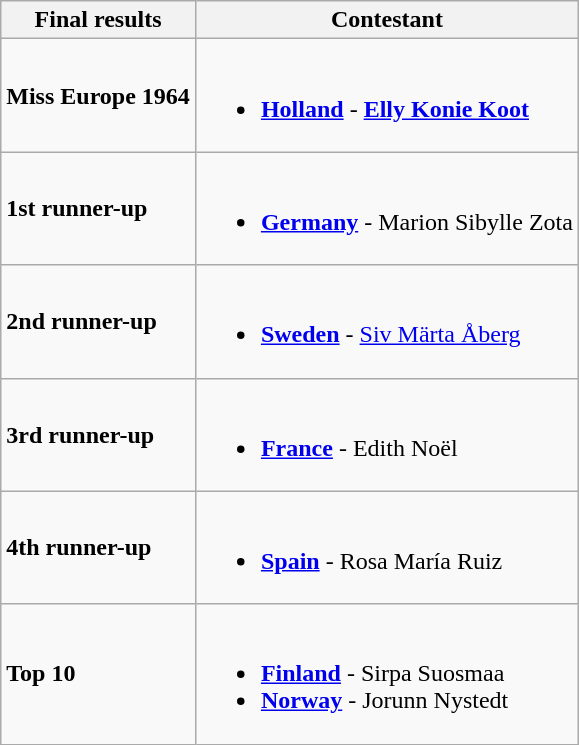<table class="wikitable">
<tr>
<th>Final results</th>
<th>Contestant</th>
</tr>
<tr>
<td><strong>Miss Europe 1964</strong></td>
<td><br><ul><li><strong> <a href='#'>Holland</a></strong> - <strong><a href='#'>Elly Konie Koot</a></strong></li></ul></td>
</tr>
<tr>
<td><strong>1st runner-up</strong></td>
<td><br><ul><li><strong> <a href='#'>Germany</a></strong> - Marion Sibylle Zota</li></ul></td>
</tr>
<tr>
<td><strong>2nd runner-up</strong></td>
<td><br><ul><li><strong> <a href='#'>Sweden</a></strong> - <a href='#'>Siv Märta Åberg</a></li></ul></td>
</tr>
<tr>
<td><strong>3rd runner-up</strong></td>
<td><br><ul><li><strong> <a href='#'>France</a></strong> - Edith Noël</li></ul></td>
</tr>
<tr>
<td><strong>4th runner-up</strong></td>
<td><br><ul><li><strong> <a href='#'>Spain</a></strong> - Rosa María Ruiz</li></ul></td>
</tr>
<tr>
<td><strong>Top 10</strong></td>
<td><br><ul><li><strong> <a href='#'>Finland</a></strong> - Sirpa Suosmaa</li><li><strong> <a href='#'>Norway</a></strong> - Jorunn Nystedt</li></ul></td>
</tr>
</table>
